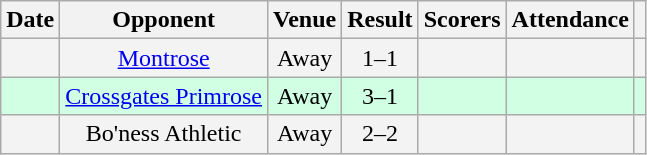<table class="wikitable sortable" style="text-align:center;">
<tr>
<th>Date</th>
<th>Opponent</th>
<th>Venue</th>
<th>Result</th>
<th class=unsortable>Scorers</th>
<th>Attendance</th>
<th></th>
</tr>
<tr style="background-color: #f3f3f3;">
<td></td>
<td><a href='#'>Montrose</a></td>
<td>Away</td>
<td>1–1</td>
<td></td>
<td></td>
<td></td>
</tr>
<tr style="background-color: #d0ffe3;">
<td></td>
<td><a href='#'>Crossgates Primrose</a></td>
<td>Away</td>
<td>3–1</td>
<td></td>
<td></td>
<td></td>
</tr>
<tr style="background-color: #f3f3f3;">
<td></td>
<td>Bo'ness Athletic</td>
<td>Away</td>
<td>2–2</td>
<td></td>
<td></td>
<td></td>
</tr>
</table>
